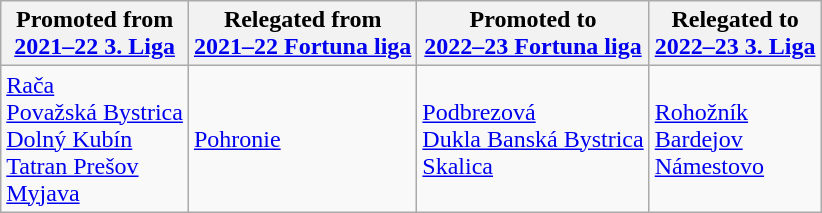<table class="wikitable">
<tr>
<th>Promoted from<br><a href='#'>2021–22 3. Liga</a></th>
<th>Relegated from<br><a href='#'>2021–22 Fortuna liga</a></th>
<th>Promoted to<br><a href='#'>2022–23 Fortuna liga</a></th>
<th>Relegated to<br><a href='#'>2022–23 3. Liga</a></th>
</tr>
<tr>
<td><a href='#'>Rača</a><br><a href='#'>Považská Bystrica</a><br><a href='#'>Dolný Kubín</a><br><a href='#'>Tatran Prešov</a><br><a href='#'>Myjava</a></td>
<td><a href='#'>Pohronie</a></td>
<td><a href='#'>Podbrezová</a><br><a href='#'>Dukla Banská Bystrica</a><br><a href='#'>Skalica</a></td>
<td><a href='#'>Rohožník</a><br><a href='#'>Bardejov</a><br><a href='#'>Námestovo</a></td>
</tr>
</table>
